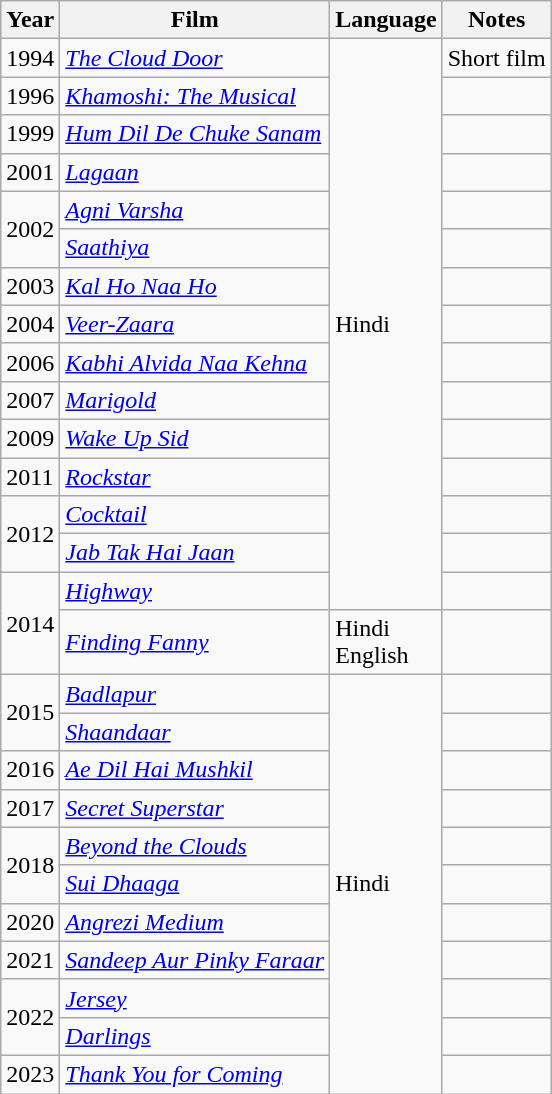<table class="wikitable">
<tr>
<th>Year</th>
<th>Film</th>
<th>Language</th>
<th>Notes</th>
</tr>
<tr>
<td>1994</td>
<td><em><a href='#'>The Cloud Door</a></em></td>
<td rowspan="15">Hindi</td>
<td>Short film</td>
</tr>
<tr>
<td>1996</td>
<td><em><a href='#'>Khamoshi: The Musical</a></em></td>
<td></td>
</tr>
<tr>
<td>1999</td>
<td><em><a href='#'>Hum Dil De Chuke Sanam</a></em></td>
<td></td>
</tr>
<tr>
<td>2001</td>
<td><em><a href='#'>Lagaan</a></em></td>
<td></td>
</tr>
<tr>
<td rowspan="2">2002</td>
<td><em><a href='#'>Agni Varsha</a></em></td>
<td></td>
</tr>
<tr>
<td><em><a href='#'>Saathiya</a></em></td>
<td></td>
</tr>
<tr>
<td>2003</td>
<td><em><a href='#'>Kal Ho Naa Ho</a></em></td>
<td></td>
</tr>
<tr>
<td>2004</td>
<td><em><a href='#'>Veer-Zaara</a></em></td>
<td></td>
</tr>
<tr>
<td>2006</td>
<td><em><a href='#'>Kabhi Alvida Naa Kehna</a></em></td>
<td></td>
</tr>
<tr>
<td>2007</td>
<td><em><a href='#'>Marigold</a></em></td>
<td></td>
</tr>
<tr>
<td>2009</td>
<td><em><a href='#'>Wake Up Sid</a></em></td>
<td></td>
</tr>
<tr>
<td>2011</td>
<td><em><a href='#'>Rockstar</a></em></td>
<td></td>
</tr>
<tr>
<td rowspan="2">2012</td>
<td><em><a href='#'>Cocktail</a></em></td>
<td></td>
</tr>
<tr>
<td><em><a href='#'>Jab Tak Hai Jaan</a></em></td>
<td></td>
</tr>
<tr>
<td rowspan="2">2014</td>
<td><em><a href='#'>Highway</a></em></td>
<td></td>
</tr>
<tr>
<td><em><a href='#'>Finding Fanny</a></em></td>
<td>Hindi<br>English</td>
<td></td>
</tr>
<tr>
<td rowspan="2">2015</td>
<td><em><a href='#'>Badlapur</a></em></td>
<td rowspan="11">Hindi</td>
<td></td>
</tr>
<tr>
<td><em><a href='#'>Shaandaar</a></em></td>
<td></td>
</tr>
<tr>
<td>2016</td>
<td><em><a href='#'>Ae Dil Hai Mushkil</a></em></td>
<td></td>
</tr>
<tr>
<td>2017</td>
<td><em><a href='#'>Secret Superstar</a></em></td>
<td></td>
</tr>
<tr>
<td rowspan="2">2018</td>
<td><em><a href='#'>Beyond the Clouds</a></em></td>
<td></td>
</tr>
<tr>
<td><em><a href='#'>Sui Dhaaga</a></em></td>
<td></td>
</tr>
<tr>
<td>2020</td>
<td><em><a href='#'>Angrezi Medium</a></em></td>
<td></td>
</tr>
<tr>
<td>2021</td>
<td><em><a href='#'>Sandeep Aur Pinky Faraar</a></em></td>
<td></td>
</tr>
<tr>
<td rowspan="2">2022</td>
<td><em><a href='#'>Jersey</a></em></td>
<td></td>
</tr>
<tr>
<td><em><a href='#'>Darlings</a></em></td>
<td></td>
</tr>
<tr>
<td>2023</td>
<td><em><a href='#'>Thank You for Coming</a></em></td>
<td></td>
</tr>
</table>
